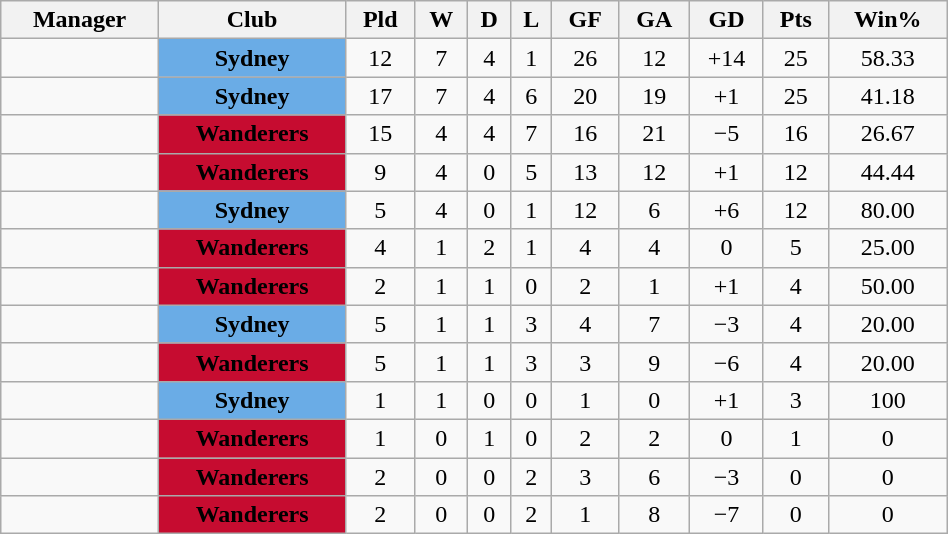<table class="wikitable" style="width:50%; text-align:center">
<tr>
<th>Manager</th>
<th>Club</th>
<th>Pld</th>
<th>W</th>
<th>D</th>
<th>L</th>
<th>GF</th>
<th>GA</th>
<th>GD</th>
<th>Pts</th>
<th>Win%</th>
</tr>
<tr>
<td></td>
<td style="background:#6AACE6;"><strong>Sydney</strong></td>
<td>12</td>
<td>7</td>
<td>4</td>
<td>1</td>
<td>26</td>
<td>12</td>
<td>+14</td>
<td>25</td>
<td>58.33</td>
</tr>
<tr>
<td></td>
<td style="background:#6AACE6;"><strong>Sydney</strong></td>
<td>17</td>
<td>7</td>
<td>4</td>
<td>6</td>
<td>20</td>
<td>19</td>
<td>+1</td>
<td>25</td>
<td>41.18</td>
</tr>
<tr>
<td></td>
<td style="background:#C60C30;"><strong>Wanderers</strong></td>
<td>15</td>
<td>4</td>
<td>4</td>
<td>7</td>
<td>16</td>
<td>21</td>
<td>−5</td>
<td>16</td>
<td>26.67</td>
</tr>
<tr>
<td></td>
<td style="background:#C60C30;"><strong>Wanderers</strong></td>
<td>9</td>
<td>4</td>
<td>0</td>
<td>5</td>
<td>13</td>
<td>12</td>
<td>+1</td>
<td>12</td>
<td>44.44</td>
</tr>
<tr>
<td></td>
<td style="background:#6AACE6;"><strong>Sydney</strong></td>
<td>5</td>
<td>4</td>
<td>0</td>
<td>1</td>
<td>12</td>
<td>6</td>
<td>+6</td>
<td>12</td>
<td>80.00</td>
</tr>
<tr>
<td></td>
<td style="background:#C60C30;"><strong>Wanderers</strong></td>
<td>4</td>
<td>1</td>
<td>2</td>
<td>1</td>
<td>4</td>
<td>4</td>
<td>0</td>
<td>5</td>
<td>25.00</td>
</tr>
<tr>
<td></td>
<td style="background:#C60C30;"><strong>Wanderers</strong></td>
<td>2</td>
<td>1</td>
<td>1</td>
<td>0</td>
<td>2</td>
<td>1</td>
<td>+1</td>
<td>4</td>
<td>50.00</td>
</tr>
<tr>
<td></td>
<td style="background:#6AACE6;"><strong>Sydney</strong></td>
<td>5</td>
<td>1</td>
<td>1</td>
<td>3</td>
<td>4</td>
<td>7</td>
<td>−3</td>
<td>4</td>
<td>20.00</td>
</tr>
<tr>
<td></td>
<td style="background:#C60C30;"><strong>Wanderers</strong></td>
<td>5</td>
<td>1</td>
<td>1</td>
<td>3</td>
<td>3</td>
<td>9</td>
<td>−6</td>
<td>4</td>
<td>20.00</td>
</tr>
<tr>
<td></td>
<td style="background:#6AACE6;"><strong>Sydney</strong></td>
<td>1</td>
<td>1</td>
<td>0</td>
<td>0</td>
<td>1</td>
<td>0</td>
<td>+1</td>
<td>3</td>
<td>100</td>
</tr>
<tr>
<td></td>
<td style="background:#C60C30;"><strong>Wanderers</strong></td>
<td>1</td>
<td>0</td>
<td>1</td>
<td>0</td>
<td>2</td>
<td>2</td>
<td>0</td>
<td>1</td>
<td>0</td>
</tr>
<tr>
<td></td>
<td style="background:#C60C30;"><strong>Wanderers</strong></td>
<td>2</td>
<td>0</td>
<td>0</td>
<td>2</td>
<td>3</td>
<td>6</td>
<td>−3</td>
<td>0</td>
<td>0</td>
</tr>
<tr>
<td></td>
<td style="background:#C60C30;"><strong>Wanderers</strong></td>
<td>2</td>
<td>0</td>
<td>0</td>
<td>2</td>
<td>1</td>
<td>8</td>
<td>−7</td>
<td>0</td>
<td>0</td>
</tr>
</table>
